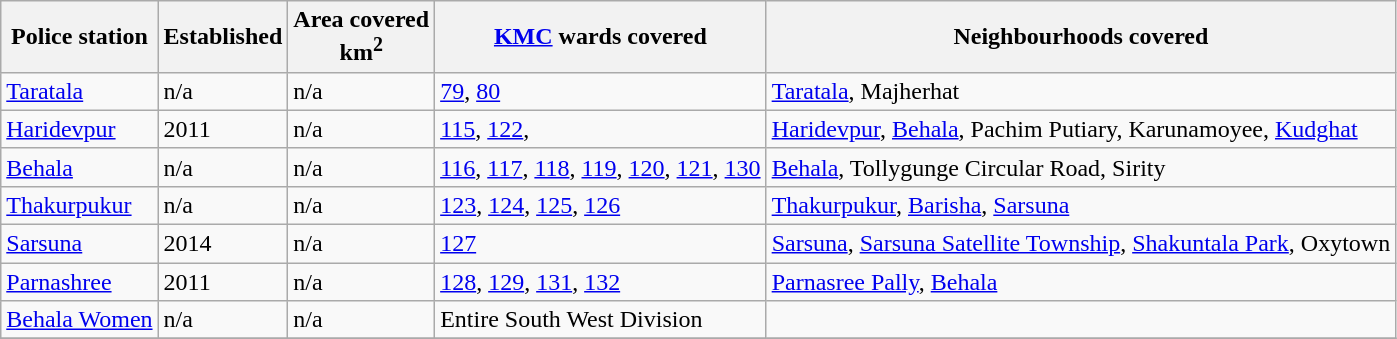<table class="wikitable sortable">
<tr>
<th>Police station</th>
<th>Established</th>
<th>Area covered<br>km<sup>2</sup></th>
<th><a href='#'>KMC</a> wards covered</th>
<th>Neighbourhoods covered</th>
</tr>
<tr>
<td><a href='#'>Taratala</a></td>
<td>n/a</td>
<td>n/a</td>
<td><a href='#'>79</a>, <a href='#'>80</a></td>
<td><a href='#'>Taratala</a>, Majherhat</td>
</tr>
<tr>
<td><a href='#'>Haridevpur</a></td>
<td>2011</td>
<td>n/a</td>
<td><a href='#'>115</a>, <a href='#'>122</a>,</td>
<td><a href='#'>Haridevpur</a>, <a href='#'>Behala</a>, Pachim Putiary, Karunamoyee, <a href='#'>Kudghat</a></td>
</tr>
<tr>
<td><a href='#'>Behala</a></td>
<td>n/a</td>
<td>n/a</td>
<td><a href='#'>116</a>, <a href='#'>117</a>, <a href='#'>118</a>, <a href='#'>119</a>, <a href='#'>120</a>, <a href='#'>121</a>, <a href='#'>130</a></td>
<td><a href='#'>Behala</a>, Tollygunge Circular Road, Sirity</td>
</tr>
<tr>
<td><a href='#'>Thakurpukur</a></td>
<td>n/a</td>
<td>n/a</td>
<td><a href='#'>123</a>, <a href='#'>124</a>, <a href='#'>125</a>, <a href='#'>126</a></td>
<td><a href='#'>Thakurpukur</a>, <a href='#'>Barisha</a>, <a href='#'>Sarsuna</a></td>
</tr>
<tr>
<td><a href='#'>Sarsuna</a></td>
<td>2014</td>
<td>n/a</td>
<td><a href='#'>127</a></td>
<td><a href='#'>Sarsuna</a>, <a href='#'>Sarsuna Satellite Township</a>, <a href='#'>Shakuntala Park</a>, Oxytown</td>
</tr>
<tr>
<td><a href='#'>Parnashree</a></td>
<td>2011</td>
<td>n/a</td>
<td><a href='#'>128</a>, <a href='#'>129</a>, <a href='#'>131</a>, <a href='#'>132</a></td>
<td><a href='#'>Parnasree Pally</a>, <a href='#'>Behala</a></td>
</tr>
<tr>
<td><a href='#'>Behala Women</a></td>
<td>n/a</td>
<td>n/a</td>
<td>Entire South West Division</td>
<td></td>
</tr>
<tr>
</tr>
</table>
